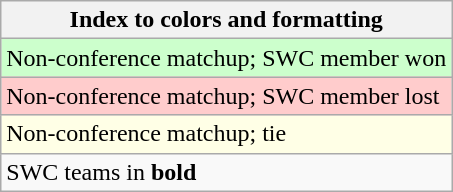<table class="wikitable">
<tr>
<th>Index to colors and formatting</th>
</tr>
<tr bgcolor=#ccffcc>
<td>Non-conference matchup; SWC member won</td>
</tr>
<tr bgcolor=#ffcccc>
<td>Non-conference matchup; SWC member lost</td>
</tr>
<tr bgcolor=#ffffe6>
<td>Non-conference matchup; tie</td>
</tr>
<tr>
<td>SWC teams in <strong>bold</strong></td>
</tr>
</table>
